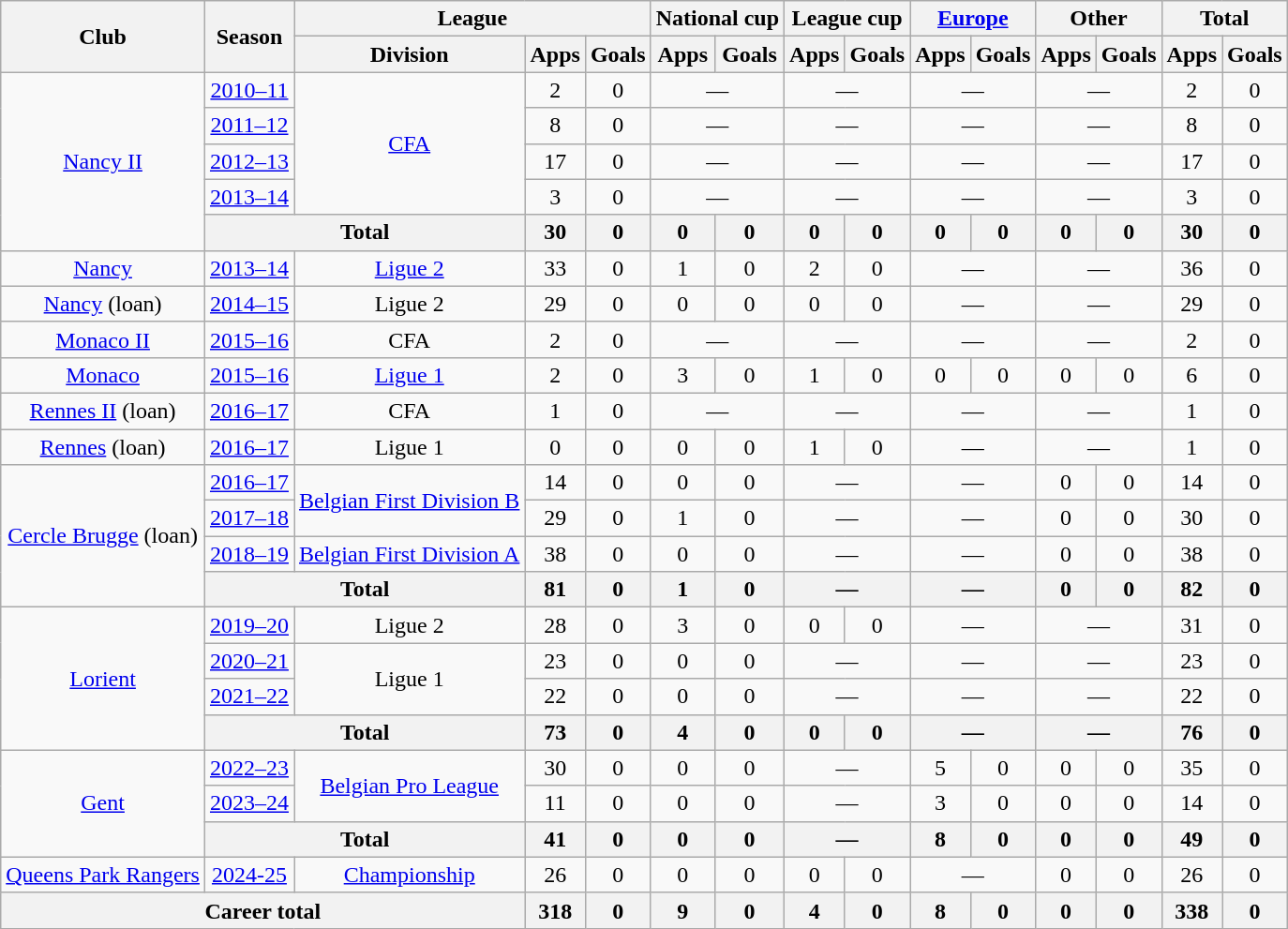<table class="wikitable" style="text-align:center">
<tr>
<th rowspan="2">Club</th>
<th rowspan="2">Season</th>
<th colspan="3">League</th>
<th colspan="2">National cup</th>
<th colspan="2">League cup</th>
<th colspan="2"><a href='#'>Europe</a></th>
<th colspan="2">Other</th>
<th colspan="2">Total</th>
</tr>
<tr>
<th>Division</th>
<th>Apps</th>
<th>Goals</th>
<th>Apps</th>
<th>Goals</th>
<th>Apps</th>
<th>Goals</th>
<th>Apps</th>
<th>Goals</th>
<th>Apps</th>
<th>Goals</th>
<th>Apps</th>
<th>Goals</th>
</tr>
<tr>
<td rowspan="5"><a href='#'>Nancy II</a></td>
<td><a href='#'>2010–11</a></td>
<td rowspan="4"><a href='#'>CFA</a></td>
<td>2</td>
<td>0</td>
<td colspan="2">—</td>
<td colspan="2">—</td>
<td colspan="2">—</td>
<td colspan="2">—</td>
<td>2</td>
<td>0</td>
</tr>
<tr>
<td><a href='#'>2011–12</a></td>
<td>8</td>
<td>0</td>
<td colspan="2">—</td>
<td colspan="2">—</td>
<td colspan="2">—</td>
<td colspan="2">—</td>
<td>8</td>
<td>0</td>
</tr>
<tr>
<td><a href='#'>2012–13</a></td>
<td>17</td>
<td>0</td>
<td colspan="2">—</td>
<td colspan="2">—</td>
<td colspan="2">—</td>
<td colspan="2">—</td>
<td>17</td>
<td>0</td>
</tr>
<tr>
<td><a href='#'>2013–14</a></td>
<td>3</td>
<td>0</td>
<td colspan="2">—</td>
<td colspan="2">—</td>
<td colspan="2">—</td>
<td colspan="2">—</td>
<td>3</td>
<td>0</td>
</tr>
<tr>
<th colspan="2">Total</th>
<th>30</th>
<th>0</th>
<th>0</th>
<th>0</th>
<th>0</th>
<th>0</th>
<th>0</th>
<th>0</th>
<th>0</th>
<th>0</th>
<th>30</th>
<th>0</th>
</tr>
<tr>
<td><a href='#'>Nancy</a></td>
<td><a href='#'>2013–14</a></td>
<td><a href='#'>Ligue 2</a></td>
<td>33</td>
<td>0</td>
<td>1</td>
<td>0</td>
<td>2</td>
<td>0</td>
<td colspan="2">—</td>
<td colspan="2">—</td>
<td>36</td>
<td>0</td>
</tr>
<tr>
<td><a href='#'>Nancy</a> (loan)</td>
<td><a href='#'>2014–15</a></td>
<td>Ligue 2</td>
<td>29</td>
<td>0</td>
<td>0</td>
<td>0</td>
<td>0</td>
<td>0</td>
<td colspan="2">—</td>
<td colspan="2">—</td>
<td>29</td>
<td>0</td>
</tr>
<tr>
<td><a href='#'>Monaco II</a></td>
<td><a href='#'>2015–16</a></td>
<td>CFA</td>
<td>2</td>
<td>0</td>
<td colspan="2">—</td>
<td colspan="2">—</td>
<td colspan="2">—</td>
<td colspan="2">—</td>
<td>2</td>
<td>0</td>
</tr>
<tr>
<td><a href='#'>Monaco</a></td>
<td><a href='#'>2015–16</a></td>
<td><a href='#'>Ligue 1</a></td>
<td>2</td>
<td>0</td>
<td>3</td>
<td>0</td>
<td>1</td>
<td>0</td>
<td>0</td>
<td>0</td>
<td>0</td>
<td>0</td>
<td>6</td>
<td>0</td>
</tr>
<tr>
<td><a href='#'>Rennes II</a> (loan)</td>
<td><a href='#'>2016–17</a></td>
<td>CFA</td>
<td>1</td>
<td>0</td>
<td colspan="2">—</td>
<td colspan="2">—</td>
<td colspan="2">—</td>
<td colspan="2">—</td>
<td>1</td>
<td>0</td>
</tr>
<tr>
<td><a href='#'>Rennes</a> (loan)</td>
<td><a href='#'>2016–17</a></td>
<td>Ligue 1</td>
<td>0</td>
<td>0</td>
<td>0</td>
<td>0</td>
<td>1</td>
<td>0</td>
<td colspan="2">—</td>
<td colspan="2">—</td>
<td>1</td>
<td>0</td>
</tr>
<tr>
<td rowspan="4"><a href='#'>Cercle Brugge</a> (loan)</td>
<td><a href='#'>2016–17</a></td>
<td rowspan="2"><a href='#'>Belgian First Division B</a></td>
<td>14</td>
<td>0</td>
<td>0</td>
<td>0</td>
<td colspan="2">—</td>
<td colspan="2">—</td>
<td>0</td>
<td>0</td>
<td>14</td>
<td>0</td>
</tr>
<tr>
<td><a href='#'>2017–18</a></td>
<td>29</td>
<td>0</td>
<td>1</td>
<td>0</td>
<td colspan="2">—</td>
<td colspan="2">—</td>
<td>0</td>
<td>0</td>
<td>30</td>
<td>0</td>
</tr>
<tr>
<td><a href='#'>2018–19</a></td>
<td rowspan="1"><a href='#'>Belgian First Division A</a></td>
<td>38</td>
<td>0</td>
<td>0</td>
<td>0</td>
<td colspan="2">—</td>
<td colspan="2">—</td>
<td>0</td>
<td>0</td>
<td>38</td>
<td>0</td>
</tr>
<tr>
<th colspan="2">Total</th>
<th>81</th>
<th>0</th>
<th>1</th>
<th>0</th>
<th colspan="2">—</th>
<th colspan="2">—</th>
<th>0</th>
<th>0</th>
<th>82</th>
<th>0</th>
</tr>
<tr>
<td rowspan="4"><a href='#'>Lorient</a></td>
<td><a href='#'>2019–20</a></td>
<td>Ligue 2</td>
<td>28</td>
<td>0</td>
<td>3</td>
<td>0</td>
<td>0</td>
<td>0</td>
<td colspan="2">—</td>
<td colspan="2">—</td>
<td>31</td>
<td>0</td>
</tr>
<tr>
<td><a href='#'>2020–21</a></td>
<td rowspan="2">Ligue 1</td>
<td>23</td>
<td>0</td>
<td>0</td>
<td>0</td>
<td colspan="2">—</td>
<td colspan="2">—</td>
<td colspan="2">—</td>
<td>23</td>
<td>0</td>
</tr>
<tr>
<td><a href='#'>2021–22</a></td>
<td>22</td>
<td>0</td>
<td>0</td>
<td>0</td>
<td colspan="2">—</td>
<td colspan="2">—</td>
<td colspan="2">—</td>
<td>22</td>
<td>0</td>
</tr>
<tr>
<th colspan="2">Total</th>
<th>73</th>
<th>0</th>
<th>4</th>
<th>0</th>
<th>0</th>
<th>0</th>
<th colspan="2">—</th>
<th colspan="2">—</th>
<th>76</th>
<th>0</th>
</tr>
<tr>
<td rowspan="3"><a href='#'>Gent</a></td>
<td><a href='#'>2022–23</a></td>
<td rowspan="2"><a href='#'>Belgian Pro League</a></td>
<td>30</td>
<td>0</td>
<td>0</td>
<td>0</td>
<td colspan="2">—</td>
<td>5</td>
<td>0</td>
<td>0</td>
<td>0</td>
<td>35</td>
<td>0</td>
</tr>
<tr>
<td><a href='#'>2023–24</a></td>
<td>11</td>
<td>0</td>
<td>0</td>
<td>0</td>
<td colspan="2">—</td>
<td>3</td>
<td>0</td>
<td>0</td>
<td>0</td>
<td>14</td>
<td>0</td>
</tr>
<tr>
<th colspan="2">Total</th>
<th>41</th>
<th>0</th>
<th>0</th>
<th>0</th>
<th colspan="2">—</th>
<th>8</th>
<th>0</th>
<th>0</th>
<th>0</th>
<th>49</th>
<th>0</th>
</tr>
<tr>
<td><a href='#'>Queens Park Rangers</a></td>
<td><a href='#'>2024-25</a></td>
<td><a href='#'>Championship</a></td>
<td>26</td>
<td>0</td>
<td>0</td>
<td>0</td>
<td>0</td>
<td>0</td>
<td colspan="2">—</td>
<td>0</td>
<td>0</td>
<td>26</td>
<td>0</td>
</tr>
<tr>
<th colspan="3">Career total</th>
<th>318</th>
<th>0</th>
<th>9</th>
<th>0</th>
<th>4</th>
<th>0</th>
<th>8</th>
<th>0</th>
<th>0</th>
<th>0</th>
<th>338</th>
<th>0</th>
</tr>
</table>
